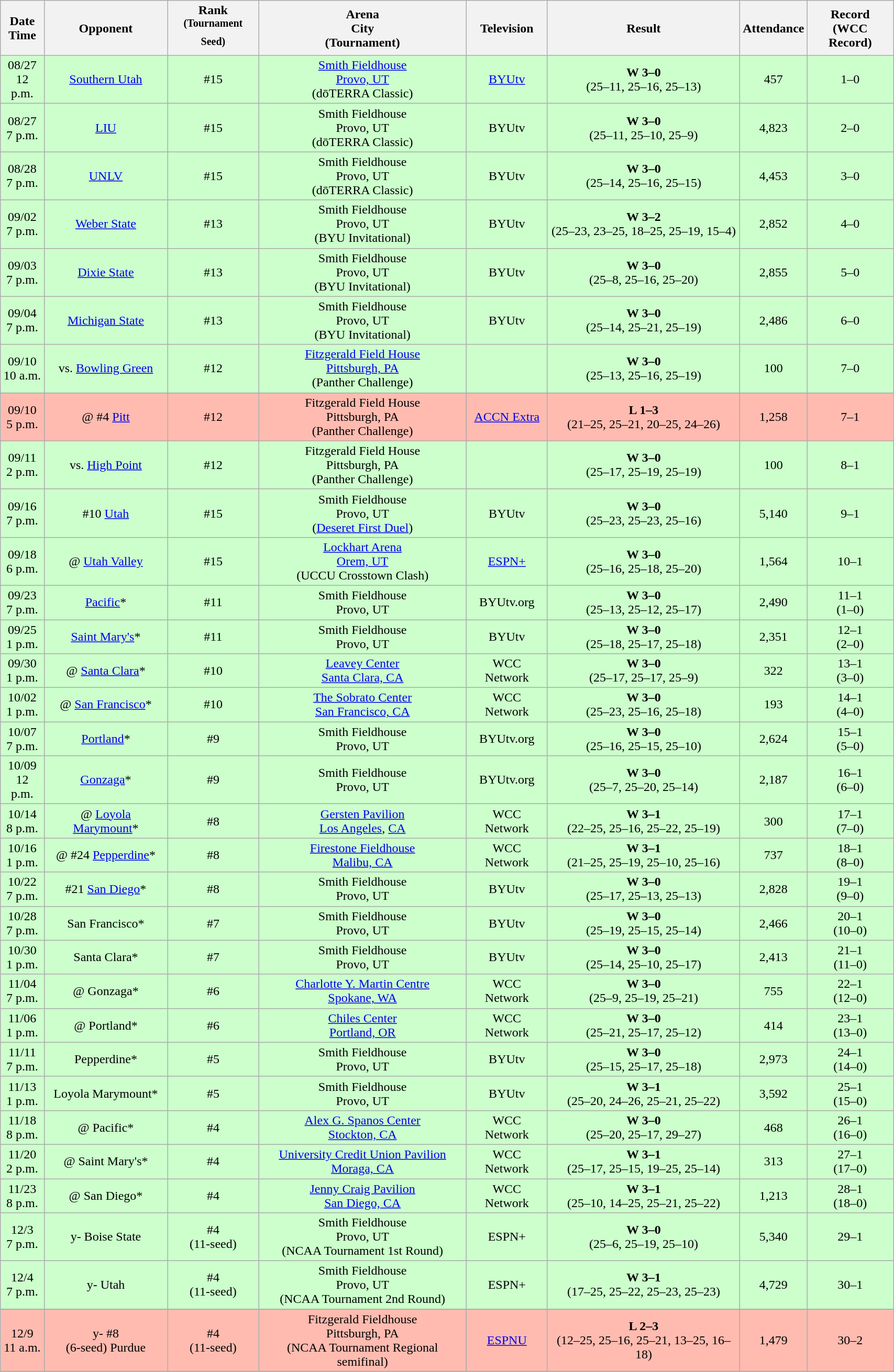<table class="wikitable" style="width:90%">
<tr>
<th style=>Date<br>Time</th>
<th style=>Opponent</th>
<th style=>Rank<br><sup>(Tournament Seed)</sup></th>
<th style=>Arena<br>City<br>(Tournament)</th>
<th style=>Television</th>
<th style=>Result</th>
<th style=>Attendance</th>
<th style=>Record<br>(WCC Record)</th>
</tr>
<tr align="center" bgcolor="#ccffcc">
<td>08/27<br>12 p.m.</td>
<td><a href='#'>Southern Utah</a></td>
<td>#15</td>
<td><a href='#'>Smith Fieldhouse</a><br><a href='#'>Provo, UT</a><br>(dōTERRA Classic)</td>
<td><a href='#'>BYUtv</a></td>
<td><strong>W 3–0</strong><br>(25–11, 25–16, 25–13)</td>
<td>457</td>
<td>1–0</td>
</tr>
<tr align="center" bgcolor="#ccffcc">
<td>08/27<br>7 p.m.</td>
<td><a href='#'>LIU</a></td>
<td>#15</td>
<td>Smith Fieldhouse<br>Provo, UT<br>(dōTERRA Classic)</td>
<td>BYUtv</td>
<td><strong>W 3–0</strong><br>(25–11, 25–10, 25–9)</td>
<td>4,823</td>
<td>2–0</td>
</tr>
<tr align="center" bgcolor="ccffcc">
<td>08/28<br>7 p.m.</td>
<td><a href='#'>UNLV</a></td>
<td>#15</td>
<td>Smith Fieldhouse<br>Provo, UT<br>(dōTERRA Classic)</td>
<td>BYUtv</td>
<td><strong>W 3–0</strong><br>(25–14, 25–16, 25–15)</td>
<td>4,453</td>
<td>3–0</td>
</tr>
<tr align="center" bgcolor="#ccffcc">
<td>09/02<br>7 p.m.</td>
<td><a href='#'>Weber State</a></td>
<td>#13</td>
<td>Smith Fieldhouse<br>Provo, UT<br>(BYU Invitational)</td>
<td>BYUtv</td>
<td><strong>W 3–2</strong><br>(25–23, 23–25, 18–25, 25–19, 15–4)</td>
<td>2,852</td>
<td>4–0</td>
</tr>
<tr align="center" bgcolor="#ccffcc">
<td>09/03<br>7 p.m.</td>
<td><a href='#'>Dixie State</a></td>
<td>#13</td>
<td>Smith Fieldhouse<br>Provo, UT<br>(BYU Invitational)</td>
<td>BYUtv</td>
<td><strong>W 3–0</strong><br>(25–8, 25–16, 25–20)</td>
<td>2,855</td>
<td>5–0</td>
</tr>
<tr align="center" bgcolor="#ccffcc">
<td>09/04<br>7 p.m.</td>
<td><a href='#'>Michigan State</a></td>
<td>#13</td>
<td>Smith Fieldhouse<br>Provo, UT<br>(BYU Invitational)</td>
<td>BYUtv</td>
<td><strong>W 3–0</strong><br>(25–14, 25–21, 25–19)</td>
<td>2,486</td>
<td>6–0</td>
</tr>
<tr align="center" bgcolor="#ccffcc">
<td>09/10<br>10 a.m.</td>
<td>vs. <a href='#'>Bowling Green</a></td>
<td>#12</td>
<td><a href='#'>Fitzgerald Field House</a><br><a href='#'>Pittsburgh, PA</a><br>(Panther Challenge)</td>
<td></td>
<td><strong> W 3–0</strong><br>(25–13, 25–16, 25–19)</td>
<td>100</td>
<td>7–0</td>
</tr>
<tr align="center" bgcolor="#ffbbb">
<td>09/10<br>5 p.m.</td>
<td>@ #4 <a href='#'>Pitt</a></td>
<td>#12</td>
<td>Fitzgerald Field House<br>Pittsburgh, PA<br>(Panther Challenge)</td>
<td><a href='#'>ACCN Extra</a></td>
<td><strong>L 1–3</strong><br>(21–25, 25–21, 20–25, 24–26)</td>
<td>1,258</td>
<td>7–1</td>
</tr>
<tr align="center" bgcolor="#ccffcc">
<td>09/11<br>2 p.m.</td>
<td>vs. <a href='#'>High Point</a></td>
<td>#12</td>
<td>Fitzgerald Field House<br>Pittsburgh, PA<br>(Panther Challenge)</td>
<td></td>
<td><strong>W 3–0</strong><br>(25–17, 25–19, 25–19)</td>
<td>100</td>
<td>8–1</td>
</tr>
<tr align="center" bgcolor="#ccffcc">
<td>09/16<br>7 p.m.</td>
<td>#10 <a href='#'>Utah</a></td>
<td>#15</td>
<td>Smith Fieldhouse<br>Provo, UT<br>(<a href='#'>Deseret First Duel</a>)</td>
<td>BYUtv</td>
<td><strong>W 3–0</strong><br>(25–23, 25–23, 25–16)</td>
<td>5,140</td>
<td>9–1</td>
</tr>
<tr align="center" bgcolor="#ccffcc">
<td>09/18<br>6 p.m.</td>
<td>@ <a href='#'>Utah Valley</a></td>
<td>#15</td>
<td><a href='#'>Lockhart Arena</a><br><a href='#'>Orem, UT</a><br>(UCCU Crosstown Clash)</td>
<td><a href='#'>ESPN+</a></td>
<td><strong>W 3–0</strong><br>(25–16, 25–18, 25–20)</td>
<td>1,564</td>
<td>10–1</td>
</tr>
<tr align="center" bgcolor="#ccffcc">
<td>09/23<br>7 p.m.</td>
<td><a href='#'>Pacific</a>*</td>
<td>#11</td>
<td>Smith Fieldhouse<br>Provo, UT</td>
<td>BYUtv.org</td>
<td><strong>W 3–0</strong><br>(25–13, 25–12, 25–17)</td>
<td>2,490</td>
<td>11–1<br>(1–0)</td>
</tr>
<tr align="center" bgcolor="#ccffcc">
<td>09/25<br>1 p.m.</td>
<td><a href='#'>Saint Mary's</a>*</td>
<td>#11</td>
<td>Smith Fieldhouse<br>Provo, UT</td>
<td>BYUtv</td>
<td><strong>W 3–0</strong><br>(25–18, 25–17, 25–18)</td>
<td>2,351</td>
<td>12–1<br>(2–0)</td>
</tr>
<tr align="center" bgcolor="ccffcc">
<td>09/30<br>1 p.m.</td>
<td>@ <a href='#'>Santa Clara</a>*</td>
<td>#10</td>
<td><a href='#'>Leavey Center</a><br><a href='#'>Santa Clara, CA</a></td>
<td>WCC Network</td>
<td><strong>W 3–0</strong><br>(25–17, 25–17, 25–9)</td>
<td>322</td>
<td>13–1<br>(3–0)</td>
</tr>
<tr align="center" bgcolor="ccffcc">
<td>10/02<br>1 p.m.</td>
<td>@ <a href='#'>San Francisco</a>*</td>
<td>#10</td>
<td><a href='#'>The Sobrato Center</a><br><a href='#'>San Francisco, CA</a></td>
<td>WCC Network</td>
<td><strong>W 3–0</strong><br>(25–23, 25–16, 25–18)</td>
<td>193</td>
<td>14–1<br>(4–0)</td>
</tr>
<tr align="center" bgcolor="#ccffcc">
<td>10/07<br>7 p.m.</td>
<td><a href='#'>Portland</a>*</td>
<td>#9</td>
<td>Smith Fieldhouse<br>Provo, UT</td>
<td>BYUtv.org</td>
<td><strong>W 3–0</strong><br>(25–16, 25–15, 25–10)</td>
<td>2,624</td>
<td>15–1<br>(5–0)</td>
</tr>
<tr align="center" bgcolor="#ccffcc">
<td>10/09<br>12 p.m.</td>
<td><a href='#'>Gonzaga</a>*</td>
<td>#9</td>
<td>Smith Fieldhouse<br>Provo, UT</td>
<td>BYUtv.org</td>
<td><strong>W 3–0</strong><br>(25–7, 25–20, 25–14)</td>
<td>2,187</td>
<td>16–1<br>(6–0)</td>
</tr>
<tr align="center" bgcolor="#ccffcc">
<td>10/14<br>8 p.m.</td>
<td>@ <a href='#'>Loyola Marymount</a>*</td>
<td>#8</td>
<td><a href='#'>Gersten Pavilion</a><br><a href='#'>Los Angeles</a>, <a href='#'>CA</a></td>
<td>WCC Network</td>
<td><strong>W 3–1</strong><br>(22–25, 25–16, 25–22, 25–19)</td>
<td>300</td>
<td>17–1<br>(7–0)</td>
</tr>
<tr align="center" bgcolor="#ccffcc">
<td>10/16<br>1 p.m.</td>
<td>@ #24 <a href='#'>Pepperdine</a>*</td>
<td>#8</td>
<td><a href='#'>Firestone Fieldhouse</a><br><a href='#'>Malibu, CA</a></td>
<td>WCC Network</td>
<td><strong>W 3–1</strong><br>(21–25, 25–19, 25–10, 25–16)</td>
<td>737</td>
<td>18–1<br>(8–0)</td>
</tr>
<tr align="center" bgcolor="#ccffcc">
<td>10/22<br>7 p.m.</td>
<td>#21 <a href='#'>San Diego</a>*</td>
<td>#8</td>
<td>Smith Fieldhouse<br>Provo, UT</td>
<td>BYUtv</td>
<td><strong>W 3–0</strong><br>(25–17, 25–13, 25–13)</td>
<td>2,828</td>
<td>19–1<br>(9–0)</td>
</tr>
<tr align="center" bgcolor="#ccffcc">
<td>10/28<br>7 p.m.</td>
<td>San Francisco*</td>
<td>#7</td>
<td>Smith Fieldhouse<br>Provo, UT</td>
<td>BYUtv</td>
<td><strong>W 3–0</strong><br>(25–19, 25–15, 25–14)</td>
<td>2,466</td>
<td>20–1<br>(10–0)</td>
</tr>
<tr align="center" bgcolor="#ccffcc">
<td>10/30<br>1 p.m.</td>
<td>Santa Clara*</td>
<td>#7</td>
<td>Smith Fieldhouse<br>Provo, UT</td>
<td>BYUtv</td>
<td><strong>W 3–0</strong><br>(25–14, 25–10, 25–17)</td>
<td>2,413</td>
<td>21–1<br>(11–0)</td>
</tr>
<tr align="center" bgcolor="#ccffcc">
<td>11/04<br>7 p.m.</td>
<td>@ Gonzaga*</td>
<td>#6</td>
<td><a href='#'>Charlotte Y. Martin Centre</a><br><a href='#'>Spokane, WA</a></td>
<td>WCC Network</td>
<td><strong>W 3–0</strong><br>(25–9, 25–19, 25–21)</td>
<td>755</td>
<td>22–1<br>(12–0)</td>
</tr>
<tr align="center" bgcolor="#ccffcc">
<td>11/06<br>1 p.m.</td>
<td>@ Portland*</td>
<td>#6</td>
<td><a href='#'>Chiles Center</a><br><a href='#'>Portland, OR</a></td>
<td>WCC Network</td>
<td><strong>W 3–0</strong><br>(25–21, 25–17, 25–12)</td>
<td>414</td>
<td>23–1<br>(13–0)</td>
</tr>
<tr align="center"  bgcolor="#ccffcc">
<td>11/11<br>7 p.m.</td>
<td>Pepperdine*</td>
<td>#5</td>
<td>Smith Fieldhouse<br>Provo, UT</td>
<td>BYUtv</td>
<td><strong>W 3–0</strong><br>(25–15, 25–17, 25–18)</td>
<td>2,973</td>
<td>24–1<br>(14–0)</td>
</tr>
<tr align="center"  bgcolor="#ccffcc">
<td>11/13<br>1 p.m.</td>
<td>Loyola Marymount*</td>
<td>#5</td>
<td>Smith Fieldhouse<br>Provo, UT</td>
<td>BYUtv</td>
<td><strong>W 3–1</strong><br>(25–20, 24–26, 25–21, 25–22)</td>
<td>3,592</td>
<td>25–1<br>(15–0)</td>
</tr>
<tr align="center" bgcolor="#ccffcc">
<td>11/18<br>8 p.m.</td>
<td>@ Pacific*</td>
<td>#4</td>
<td><a href='#'>Alex G. Spanos Center</a><br><a href='#'>Stockton, CA</a></td>
<td>WCC Network</td>
<td><strong>W 3–0</strong><br>(25–20, 25–17, 29–27)</td>
<td>468</td>
<td>26–1<br>(16–0)</td>
</tr>
<tr align="center" bgcolor="#ccffcc">
<td>11/20<br>2 p.m.</td>
<td>@ Saint Mary's*</td>
<td>#4</td>
<td><a href='#'>University Credit Union Pavilion</a><br><a href='#'>Moraga, CA</a></td>
<td>WCC Network</td>
<td><strong>W 3–1</strong><br>(25–17, 25–15, 19–25, 25–14)</td>
<td>313</td>
<td>27–1<br>(17–0)</td>
</tr>
<tr align="center" bgcolor="#ccffcc">
<td>11/23<br>8 p.m.</td>
<td>@ San Diego*</td>
<td>#4</td>
<td><a href='#'>Jenny Craig Pavilion</a><br><a href='#'>San Diego, CA</a></td>
<td>WCC Network</td>
<td><strong>W 3–1</strong><br>(25–10, 14–25, 25–21, 25–22)</td>
<td>1,213</td>
<td>28–1<br>(18–0)</td>
</tr>
<tr align="center" bgcolor="#ccffcc">
<td>12/3<br>7 p.m.</td>
<td>y- Boise State</td>
<td>#4<br>(11-seed)</td>
<td>Smith Fieldhouse<br>Provo, UT<br>(NCAA Tournament 1st Round)</td>
<td>ESPN+</td>
<td><strong>W 3–0</strong><br> (25–6, 25–19, 25–10)</td>
<td>5,340</td>
<td>29–1</td>
</tr>
<tr align="center" bgcolor="#ccffcc">
<td>12/4<br>7 p.m.</td>
<td>y- Utah</td>
<td>#4<br>(11-seed)</td>
<td>Smith Fieldhouse<br>Provo, UT<br>(NCAA Tournament 2nd Round)</td>
<td>ESPN+</td>
<td><strong>W 3–1</strong><br> (17–25, 25–22, 25–23, 25–23)</td>
<td>4,729</td>
<td>30–1</td>
</tr>
<tr>
</tr>
<tr align="center" bgcolor="#ffbbb">
<td>12/9<br>11 a.m.</td>
<td>y- #8<br>(6-seed) Purdue</td>
<td>#4<br>(11-seed)</td>
<td>Fitzgerald Fieldhouse<br>Pittsburgh, PA<br>(NCAA Tournament Regional semifinal)</td>
<td><a href='#'>ESPNU</a></td>
<td><strong>L 2–3</strong><br> (12–25, 25–16, 25–21, 13–25, 16–18)</td>
<td>1,479</td>
<td>30–2</td>
</tr>
<tr>
</tr>
</table>
